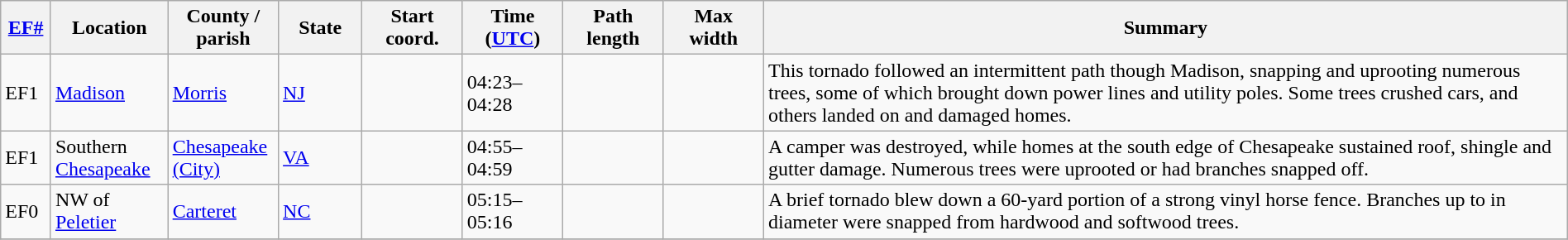<table class="wikitable sortable" style="width:100%;">
<tr>
<th scope="col"  style="width:3%; text-align:center;"><a href='#'>EF#</a></th>
<th scope="col"  style="width:7%; text-align:center;" class="unsortable">Location</th>
<th scope="col"  style="width:6%; text-align:center;" class="unsortable">County / parish</th>
<th scope="col"  style="width:5%; text-align:center;">State</th>
<th scope="col"  style="width:6%; text-align:center;">Start coord.</th>
<th scope="col"  style="width:6%; text-align:center;">Time (<a href='#'>UTC</a>)</th>
<th scope="col"  style="width:6%; text-align:center;">Path length</th>
<th scope="col"  style="width:6%; text-align:center;">Max width</th>
<th scope="col" class="unsortable" style="width:48%; text-align:center;">Summary</th>
</tr>
<tr>
<td bgcolor=>EF1</td>
<td><a href='#'>Madison</a></td>
<td><a href='#'>Morris</a></td>
<td><a href='#'>NJ</a></td>
<td></td>
<td>04:23–04:28</td>
<td></td>
<td></td>
<td>This tornado followed an intermittent path though Madison, snapping and uprooting numerous trees,  some of which brought down power lines and utility poles. Some trees crushed cars, and others landed on and damaged homes.</td>
</tr>
<tr>
<td bgcolor=>EF1</td>
<td>Southern <a href='#'>Chesapeake</a></td>
<td><a href='#'>Chesapeake (City)</a></td>
<td><a href='#'>VA</a></td>
<td></td>
<td>04:55–04:59</td>
<td></td>
<td></td>
<td>A camper was destroyed, while homes at the south edge of Chesapeake sustained roof, shingle and gutter damage. Numerous trees were uprooted or had branches snapped off.</td>
</tr>
<tr>
<td bgcolor=>EF0</td>
<td>NW of <a href='#'>Peletier</a></td>
<td><a href='#'>Carteret</a></td>
<td><a href='#'>NC</a></td>
<td></td>
<td>05:15–05:16</td>
<td></td>
<td></td>
<td>A brief tornado blew down a 60-yard portion of a strong vinyl horse fence. Branches up to  in diameter were snapped from hardwood and softwood trees.</td>
</tr>
<tr>
</tr>
</table>
